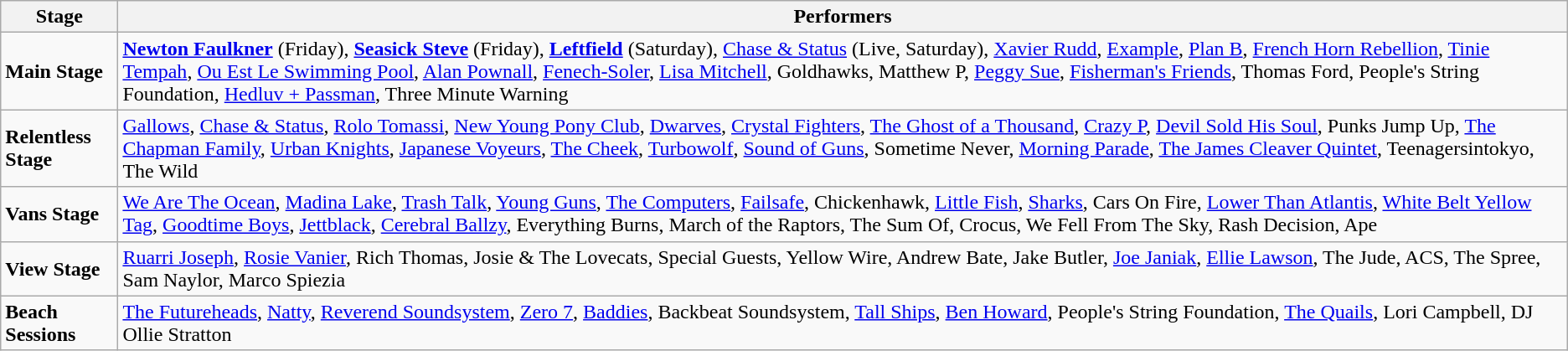<table class="wikitable">
<tr>
<th><strong>Stage</strong></th>
<th><strong>Performers</strong></th>
</tr>
<tr>
<td><strong>Main Stage</strong></td>
<td><strong><a href='#'>Newton Faulkner</a></strong> (Friday), <strong><a href='#'>Seasick Steve</a></strong> (Friday), <strong><a href='#'>Leftfield</a></strong> (Saturday), <a href='#'>Chase & Status</a> (Live, Saturday), <a href='#'>Xavier Rudd</a>, <a href='#'>Example</a>, <a href='#'>Plan B</a>, <a href='#'>French Horn Rebellion</a>, <a href='#'>Tinie Tempah</a>, <a href='#'>Ou Est Le Swimming Pool</a>, <a href='#'>Alan Pownall</a>, <a href='#'>Fenech-Soler</a>, <a href='#'>Lisa Mitchell</a>, Goldhawks, Matthew P, <a href='#'>Peggy Sue</a>, <a href='#'>Fisherman's Friends</a>, Thomas Ford, People's String Foundation, <a href='#'>Hedluv + Passman</a>, Three Minute Warning</td>
</tr>
<tr>
<td><strong>Relentless Stage</strong></td>
<td><a href='#'>Gallows</a>, <a href='#'>Chase & Status</a>, <a href='#'>Rolo Tomassi</a>, <a href='#'>New Young Pony Club</a>, <a href='#'>Dwarves</a>, <a href='#'>Crystal Fighters</a>, <a href='#'>The Ghost of a Thousand</a>, <a href='#'>Crazy P</a>, <a href='#'>Devil Sold His Soul</a>, Punks Jump Up, <a href='#'>The Chapman Family</a>, <a href='#'>Urban Knights</a>, <a href='#'>Japanese Voyeurs</a>, <a href='#'>The Cheek</a>, <a href='#'>Turbowolf</a>, <a href='#'>Sound of Guns</a>, Sometime Never, <a href='#'>Morning Parade</a>, <a href='#'>The James Cleaver Quintet</a>, Teenagersintokyo, The Wild</td>
</tr>
<tr>
<td><strong>Vans Stage</strong></td>
<td><a href='#'>We Are The Ocean</a>, <a href='#'>Madina Lake</a>, <a href='#'>Trash Talk</a>, <a href='#'>Young Guns</a>, <a href='#'>The Computers</a>, <a href='#'>Failsafe</a>, Chickenhawk, <a href='#'>Little Fish</a>, <a href='#'>Sharks</a>, Cars On Fire, <a href='#'>Lower Than Atlantis</a>, <a href='#'>White Belt Yellow Tag</a>, <a href='#'>Goodtime Boys</a>, <a href='#'>Jettblack</a>, <a href='#'>Cerebral Ballzy</a>, Everything Burns, March of the Raptors, The Sum Of, Crocus, We Fell From The Sky, Rash Decision, Ape</td>
</tr>
<tr>
<td><strong>View Stage</strong></td>
<td><a href='#'>Ruarri Joseph</a>, <a href='#'>Rosie Vanier</a>, Rich Thomas, Josie & The Lovecats, Special Guests, Yellow Wire, Andrew Bate, Jake Butler, <a href='#'>Joe Janiak</a>, <a href='#'>Ellie Lawson</a>, The Jude, ACS, The Spree, Sam Naylor, Marco Spiezia</td>
</tr>
<tr>
<td><strong>Beach Sessions</strong></td>
<td><a href='#'>The Futureheads</a>, <a href='#'>Natty</a>, <a href='#'>Reverend Soundsystem</a>, <a href='#'>Zero 7</a>, <a href='#'>Baddies</a>, Backbeat Soundsystem, <a href='#'>Tall Ships</a>, <a href='#'>Ben Howard</a>, People's String Foundation, <a href='#'>The Quails</a>,  Lori Campbell, DJ Ollie Stratton</td>
</tr>
</table>
